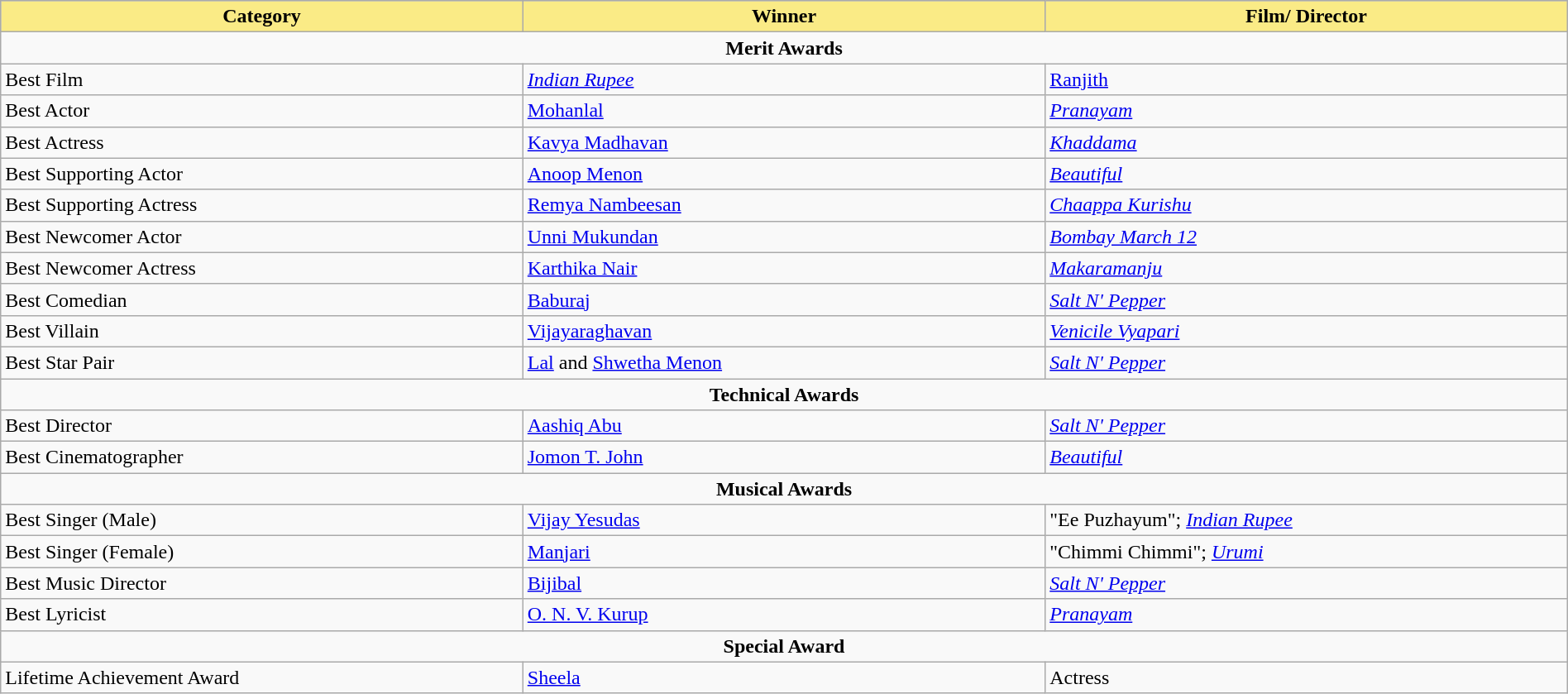<table class="wikitable" style="width:100%">
<tr style="background:#BEBEBE">
<th width="30%" style="background:#FAEB86">Category</th>
<th width="30%" style="background:#FAEB86">Winner</th>
<th width="30%" style="background:#FAEB86">Film/ Director</th>
</tr>
<tr>
<td style="text-align:center;" colspan="3"><strong>Merit Awards</strong></td>
</tr>
<tr>
<td>Best Film</td>
<td><em><a href='#'>Indian Rupee</a></em></td>
<td><a href='#'>Ranjith</a></td>
</tr>
<tr>
<td>Best Actor</td>
<td><a href='#'>Mohanlal</a></td>
<td><em><a href='#'>Pranayam</a></em></td>
</tr>
<tr>
<td>Best Actress</td>
<td><a href='#'>Kavya Madhavan</a></td>
<td><em><a href='#'>Khaddama</a></em></td>
</tr>
<tr>
<td>Best Supporting Actor</td>
<td><a href='#'>Anoop Menon</a></td>
<td><em><a href='#'>Beautiful</a></em></td>
</tr>
<tr>
<td>Best Supporting Actress</td>
<td><a href='#'>Remya Nambeesan</a></td>
<td><em><a href='#'>Chaappa Kurishu</a></em></td>
</tr>
<tr>
<td>Best Newcomer Actor</td>
<td><a href='#'>Unni Mukundan</a></td>
<td><em><a href='#'>Bombay March 12</a></em></td>
</tr>
<tr>
<td>Best Newcomer Actress</td>
<td><a href='#'>Karthika Nair</a></td>
<td><em><a href='#'>Makaramanju</a></em></td>
</tr>
<tr>
<td>Best Comedian</td>
<td><a href='#'>Baburaj</a></td>
<td><em><a href='#'>Salt N' Pepper</a></em></td>
</tr>
<tr>
<td>Best Villain</td>
<td><a href='#'>Vijayaraghavan</a></td>
<td><em><a href='#'>Venicile Vyapari</a></em></td>
</tr>
<tr>
<td>Best Star Pair</td>
<td><a href='#'>Lal</a> and <a href='#'>Shwetha Menon</a></td>
<td><em><a href='#'>Salt N' Pepper</a></em></td>
</tr>
<tr>
<td style="text-align:center;" colspan="3"><strong>Technical Awards</strong></td>
</tr>
<tr>
<td>Best Director</td>
<td><a href='#'>Aashiq Abu</a></td>
<td><em><a href='#'>Salt N' Pepper</a></em></td>
</tr>
<tr>
<td>Best Cinematographer</td>
<td><a href='#'>Jomon T. John</a></td>
<td><em><a href='#'>Beautiful</a></em></td>
</tr>
<tr>
<td style="text-align:center;" colspan="3"><strong>Musical Awards</strong></td>
</tr>
<tr>
<td>Best Singer (Male)</td>
<td><a href='#'>Vijay Yesudas</a></td>
<td>"Ee Puzhayum"; <em><a href='#'>Indian Rupee</a></em></td>
</tr>
<tr>
<td>Best Singer (Female)</td>
<td><a href='#'>Manjari</a></td>
<td>"Chimmi Chimmi"; <em><a href='#'>Urumi</a></em></td>
</tr>
<tr>
<td>Best Music Director</td>
<td><a href='#'>Bijibal</a></td>
<td><em><a href='#'>Salt N' Pepper</a></em></td>
</tr>
<tr>
<td>Best Lyricist</td>
<td><a href='#'>O. N. V. Kurup</a></td>
<td><em><a href='#'>Pranayam</a></em></td>
</tr>
<tr>
<td style="text-align:center;" colspan="3"><strong>Special Award</strong></td>
</tr>
<tr>
<td>Lifetime Achievement Award</td>
<td><a href='#'>Sheela</a></td>
<td>Actress</td>
</tr>
</table>
